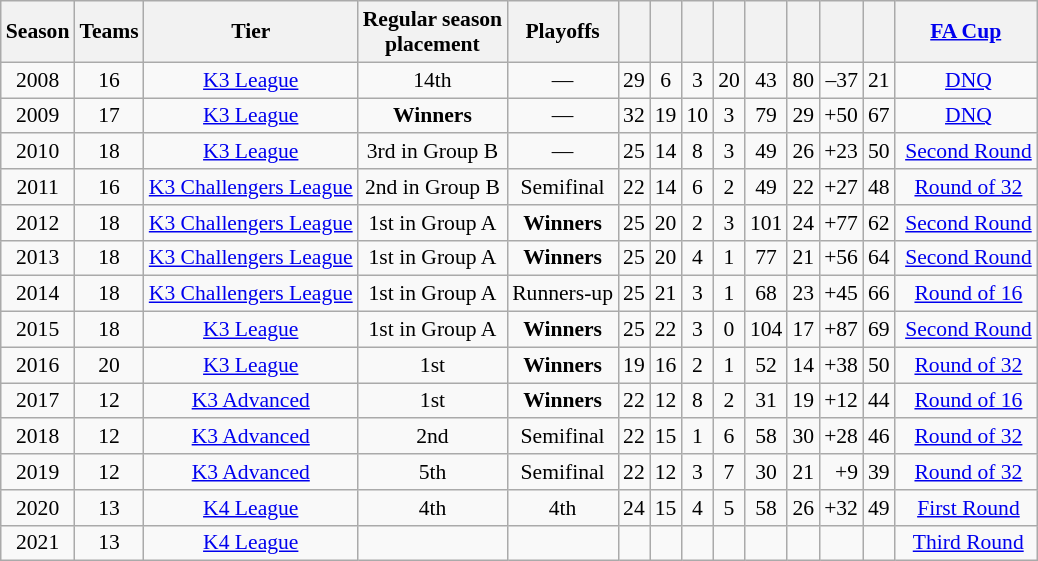<table class="wikitable" style="text-align: center; font-size:90%;">
<tr>
<th>Season</th>
<th>Teams</th>
<th>Tier</th>
<th>Regular season<br>placement</th>
<th>Playoffs</th>
<th></th>
<th></th>
<th></th>
<th></th>
<th></th>
<th></th>
<th></th>
<th></th>
<th><a href='#'>FA Cup</a></th>
</tr>
<tr>
<td>2008</td>
<td>16</td>
<td><a href='#'>K3 League</a></td>
<td>14th</td>
<td>—</td>
<td>29</td>
<td>6</td>
<td>3</td>
<td>20</td>
<td>43</td>
<td>80</td>
<td align=right>–37</td>
<td>21</td>
<td> <a href='#'>DNQ</a></td>
</tr>
<tr>
<td>2009</td>
<td>17</td>
<td><a href='#'>K3 League</a></td>
<td><strong>Winners</strong></td>
<td>—</td>
<td>32</td>
<td>19</td>
<td>10</td>
<td>3</td>
<td>79</td>
<td>29</td>
<td align=right>+50</td>
<td>67</td>
<td> <a href='#'>DNQ</a></td>
</tr>
<tr>
<td>2010</td>
<td>18</td>
<td><a href='#'>K3 League</a></td>
<td>3rd in Group B</td>
<td>—</td>
<td>25</td>
<td>14</td>
<td>8</td>
<td>3</td>
<td>49</td>
<td>26</td>
<td align=right>+23</td>
<td>50</td>
<td> <a href='#'>Second Round</a></td>
</tr>
<tr>
<td>2011</td>
<td>16</td>
<td><a href='#'>K3 Challengers League</a></td>
<td>2nd in Group B</td>
<td>Semifinal</td>
<td>22</td>
<td>14</td>
<td>6</td>
<td>2</td>
<td>49</td>
<td>22</td>
<td align=right>+27</td>
<td>48</td>
<td> <a href='#'>Round of 32</a></td>
</tr>
<tr>
<td>2012</td>
<td>18</td>
<td><a href='#'>K3 Challengers League</a></td>
<td>1st in Group A</td>
<td><strong>Winners</strong></td>
<td>25</td>
<td>20</td>
<td>2</td>
<td>3</td>
<td>101</td>
<td>24</td>
<td align=right>+77</td>
<td>62</td>
<td> <a href='#'>Second Round</a></td>
</tr>
<tr>
<td>2013</td>
<td>18</td>
<td><a href='#'>K3 Challengers League</a></td>
<td>1st in Group A</td>
<td><strong>Winners</strong></td>
<td>25</td>
<td>20</td>
<td>4</td>
<td>1</td>
<td>77</td>
<td>21</td>
<td align=right>+56</td>
<td>64</td>
<td> <a href='#'>Second Round</a></td>
</tr>
<tr>
<td>2014</td>
<td>18</td>
<td><a href='#'>K3 Challengers League</a></td>
<td>1st in Group A</td>
<td>Runners-up</td>
<td>25</td>
<td>21</td>
<td>3</td>
<td>1</td>
<td>68</td>
<td>23</td>
<td align=right>+45</td>
<td>66</td>
<td> <a href='#'>Round of 16</a></td>
</tr>
<tr>
<td>2015</td>
<td>18</td>
<td><a href='#'>K3 League</a></td>
<td>1st in Group A</td>
<td><strong>Winners</strong></td>
<td>25</td>
<td>22</td>
<td>3</td>
<td>0</td>
<td>104</td>
<td>17</td>
<td align=right>+87</td>
<td>69</td>
<td> <a href='#'>Second Round</a></td>
</tr>
<tr>
<td>2016</td>
<td>20</td>
<td><a href='#'>K3 League</a></td>
<td>1st</td>
<td><strong>Winners</strong></td>
<td>19</td>
<td>16</td>
<td>2</td>
<td>1</td>
<td>52</td>
<td>14</td>
<td align=right>+38</td>
<td>50</td>
<td> <a href='#'>Round of 32</a></td>
</tr>
<tr>
<td>2017</td>
<td>12</td>
<td><a href='#'>K3 Advanced</a></td>
<td>1st</td>
<td><strong>Winners</strong></td>
<td>22</td>
<td>12</td>
<td>8</td>
<td>2</td>
<td>31</td>
<td>19</td>
<td align=right>+12</td>
<td>44</td>
<td> <a href='#'>Round of 16</a></td>
</tr>
<tr>
<td>2018</td>
<td>12</td>
<td><a href='#'>K3 Advanced</a></td>
<td>2nd</td>
<td>Semifinal</td>
<td>22</td>
<td>15</td>
<td>1</td>
<td>6</td>
<td>58</td>
<td>30</td>
<td align=right>+28</td>
<td>46</td>
<td> <a href='#'>Round of 32</a></td>
</tr>
<tr>
<td>2019</td>
<td>12</td>
<td><a href='#'>K3 Advanced</a></td>
<td>5th</td>
<td>Semifinal</td>
<td>22</td>
<td>12</td>
<td>3</td>
<td>7</td>
<td>30</td>
<td>21</td>
<td align=right>+9</td>
<td>39</td>
<td> <a href='#'>Round of 32</a></td>
</tr>
<tr>
<td>2020</td>
<td>13</td>
<td><a href='#'>K4 League</a></td>
<td>4th</td>
<td>4th</td>
<td>24</td>
<td>15</td>
<td>4</td>
<td>5</td>
<td>58</td>
<td>26</td>
<td align=right>+32</td>
<td>49</td>
<td> <a href='#'>First Round</a></td>
</tr>
<tr>
<td>2021</td>
<td>13</td>
<td><a href='#'>K4 League</a></td>
<td></td>
<td></td>
<td></td>
<td></td>
<td></td>
<td></td>
<td></td>
<td align=right></td>
<td></td>
<td></td>
<td> <a href='#'>Third Round</a></td>
</tr>
</table>
